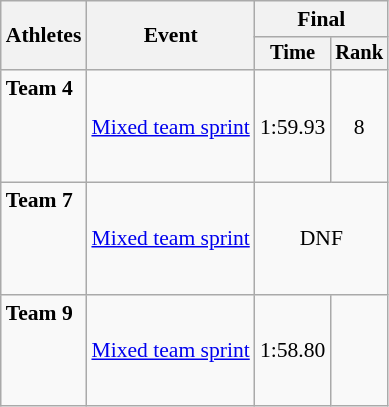<table class="wikitable" style="font-size:90%">
<tr>
<th rowspan="2">Athletes</th>
<th rowspan="2">Event</th>
<th colspan="2">Final</th>
</tr>
<tr style="font-size:95%">
<th>Time</th>
<th>Rank</th>
</tr>
<tr align=center>
<td align=left><strong>Team 4</strong><br><br><br><br></td>
<td align=left><a href='#'>Mixed team sprint</a></td>
<td>1:59.93</td>
<td>8</td>
</tr>
<tr align=center>
<td align=left><strong>Team 7</strong><br><br><br><br></td>
<td align=left><a href='#'>Mixed team sprint</a></td>
<td colspan=2>DNF</td>
</tr>
<tr align=center>
<td align=left><strong>Team 9</strong><br><br><br><br></td>
<td align=left><a href='#'>Mixed team sprint</a></td>
<td>1:58.80</td>
<td></td>
</tr>
</table>
